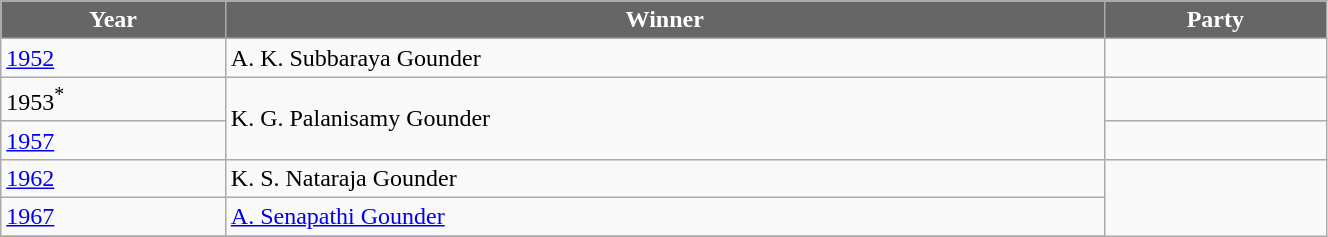<table class="wikitable" width="70%">
<tr>
<th style="background-color:#666666; color:white">Year</th>
<th style="background-color:#666666; color:white">Winner</th>
<th style="background-color:#666666; color:white" colspan="2">Party</th>
</tr>
<tr>
<td><a href='#'>1952</a></td>
<td>A. K. Subbaraya Gounder</td>
<td></td>
</tr>
<tr>
<td>1953<sup>*</sup></td>
<td rowspan=2>K. G. Palanisamy Gounder</td>
<td></td>
</tr>
<tr>
<td><a href='#'>1957</a></td>
<td></td>
</tr>
<tr>
<td><a href='#'>1962</a></td>
<td>K. S. Nataraja Gounder</td>
</tr>
<tr>
<td><a href='#'>1967</a></td>
<td><a href='#'>A. Senapathi Gounder</a></td>
</tr>
<tr>
</tr>
</table>
